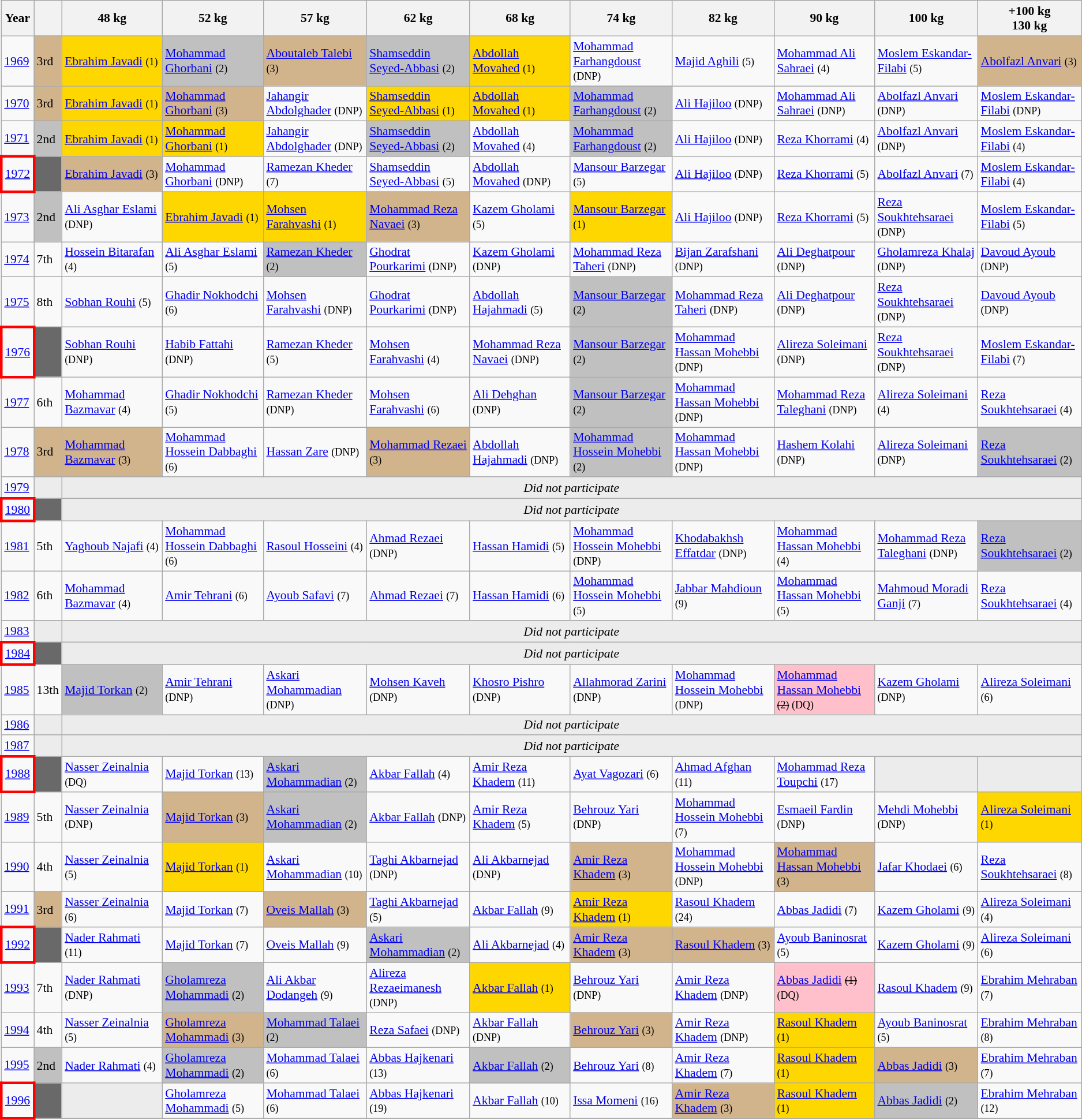<table class="wikitable" style="font-size: 90%">
<tr>
<th>Year</th>
<th></th>
<th width="10%">48 kg</th>
<th width="10%">52 kg</th>
<th width="10%">57 kg</th>
<th width="10%">62 kg</th>
<th width="10%">68 kg</th>
<th width="10%">74 kg</th>
<th width="10%">82 kg</th>
<th width="10%">90 kg</th>
<th width="10%">100 kg</th>
<th width="10%">+100 kg<br>130 kg</th>
</tr>
<tr>
<td><a href='#'>1969</a></td>
<td bgcolor="TAN">3rd</td>
<td bgcolor="GOLD"><a href='#'>Ebrahim Javadi</a> <small>(1)</small></td>
<td bgcolor="SILVER"><a href='#'>Mohammad Ghorbani</a> <small>(2)</small></td>
<td bgcolor="TAN"><a href='#'>Aboutaleb Talebi</a> <small>(3)</small></td>
<td bgcolor="SILVER"><a href='#'>Shamseddin Seyed-Abbasi</a> <small>(2)</small></td>
<td bgcolor="GOLD"><a href='#'>Abdollah Movahed</a> <small>(1)</small></td>
<td><a href='#'>Mohammad Farhangdoust</a> <small>(DNP)</small></td>
<td><a href='#'>Majid Aghili</a> <small>(5)</small></td>
<td><a href='#'>Mohammad Ali Sahraei</a> <small>(4)</small></td>
<td><a href='#'>Moslem Eskandar-Filabi</a> <small> (5)</small></td>
<td bgcolor="TAN"><a href='#'>Abolfazl Anvari</a> <small>(3)</small></td>
</tr>
<tr>
<td><a href='#'>1970</a></td>
<td bgcolor="TAN">3rd</td>
<td bgcolor="GOLD"><a href='#'>Ebrahim Javadi</a> <small>(1)</small></td>
<td bgcolor="TAN"><a href='#'>Mohammad Ghorbani</a> <small>(3)</small></td>
<td><a href='#'>Jahangir Abdolghader</a> <small>(DNP)</small></td>
<td bgcolor="GOLD"><a href='#'>Shamseddin Seyed-Abbasi</a> <small>(1)</small></td>
<td bgcolor="GOLD"><a href='#'>Abdollah Movahed</a> <small>(1)</small></td>
<td bgcolor="SILVER"><a href='#'>Mohammad Farhangdoust</a> <small>(2)</small></td>
<td><a href='#'>Ali Hajiloo</a> <small> (DNP) </small></td>
<td><a href='#'>Mohammad Ali Sahraei</a> <small>(DNP)</small></td>
<td><a href='#'>Abolfazl Anvari</a> <small>(DNP)</small></td>
<td><a href='#'>Moslem Eskandar-Filabi</a> <small>(DNP)</small></td>
</tr>
<tr>
<td><a href='#'>1971</a></td>
<td bgcolor="SILVER">2nd</td>
<td bgcolor="GOLD"><a href='#'>Ebrahim Javadi</a> <small>(1)</small></td>
<td bgcolor="GOLD"><a href='#'>Mohammad Ghorbani</a> <small>(1)</small></td>
<td><a href='#'>Jahangir Abdolghader</a> <small>(DNP)</small></td>
<td bgcolor="SILVER"><a href='#'>Shamseddin Seyed-Abbasi</a> <small>(2)</small></td>
<td><a href='#'>Abdollah Movahed</a> <small>(4)</small></td>
<td bgcolor="SILVER"><a href='#'>Mohammad Farhangdoust</a> <small>(2)</small></td>
<td><a href='#'>Ali Hajiloo</a> <small> (DNP) </small></td>
<td><a href='#'>Reza Khorrami</a> <small>(4)</small></td>
<td><a href='#'>Abolfazl Anvari</a> <small>(DNP)</small></td>
<td><a href='#'>Moslem Eskandar-Filabi</a> <small>(4)</small></td>
</tr>
<tr>
<td style="border: 3px solid red"><a href='#'>1972</a></td>
<td bgcolor=DimGray></td>
<td bgcolor="TAN"><a href='#'>Ebrahim Javadi</a> <small>(3)</small></td>
<td><a href='#'>Mohammad Ghorbani</a> <small>(DNP)</small></td>
<td><a href='#'>Ramezan Kheder</a> <small>(7)</small></td>
<td><a href='#'>Shamseddin Seyed-Abbasi</a> <small>(5)</small></td>
<td><a href='#'>Abdollah Movahed</a> <small>(DNP)</small></td>
<td><a href='#'>Mansour Barzegar</a> <small>(5)</small></td>
<td><a href='#'>Ali Hajiloo</a> <small> (DNP) </small></td>
<td><a href='#'>Reza Khorrami</a> <small>(5)</small></td>
<td><a href='#'>Abolfazl Anvari</a> <small>(7)</small></td>
<td><a href='#'>Moslem Eskandar-Filabi</a> <small>(4)</small></td>
</tr>
<tr>
<td><a href='#'>1973</a></td>
<td bgcolor="SILVER">2nd</td>
<td><a href='#'>Ali Asghar Eslami</a> <small>(DNP)</small></td>
<td bgcolor="GOLD"><a href='#'>Ebrahim Javadi</a> <small>(1)</small></td>
<td bgcolor="GOLD"><a href='#'>Mohsen Farahvashi</a> <small>(1)</small></td>
<td bgcolor="TAN"><a href='#'>Mohammad Reza Navaei</a> <small>(3)</small></td>
<td><a href='#'>Kazem Gholami</a> <small>(5)</small></td>
<td bgcolor="GOLD"><a href='#'>Mansour Barzegar</a> <small>(1)</small></td>
<td><a href='#'>Ali Hajiloo</a> <small>(DNP)</small></td>
<td><a href='#'>Reza Khorrami</a> <small>(5)</small></td>
<td><a href='#'>Reza Soukhtehsaraei</a> <small>(DNP)</small></td>
<td><a href='#'>Moslem Eskandar-Filabi</a> <small>(5)</small></td>
</tr>
<tr>
<td><a href='#'>1974</a></td>
<td>7th</td>
<td><a href='#'>Hossein Bitarafan</a> <small>(4)</small></td>
<td><a href='#'>Ali Asghar Eslami</a> <small>(5)</small></td>
<td bgcolor="SILVER"><a href='#'>Ramezan Kheder</a> <small>(2)</small></td>
<td><a href='#'>Ghodrat Pourkarimi</a> <small>(DNP)</small></td>
<td><a href='#'>Kazem Gholami</a> <small>(DNP)</small></td>
<td><a href='#'>Mohammad Reza Taheri</a> <small>(DNP)</small></td>
<td><a href='#'>Bijan Zarafshani</a> <small>(DNP)</small></td>
<td><a href='#'>Ali Deghatpour</a> <small> (DNP) </small></td>
<td><a href='#'>Gholamreza Khalaj</a> <small>(DNP)</small></td>
<td><a href='#'>Davoud Ayoub</a> <small>(DNP)</small></td>
</tr>
<tr>
<td><a href='#'>1975</a></td>
<td>8th</td>
<td><a href='#'>Sobhan Rouhi</a> <small>(5)</small></td>
<td><a href='#'>Ghadir Nokhodchi</a> <small>(6)</small></td>
<td><a href='#'>Mohsen Farahvashi</a> <small>(DNP)</small></td>
<td><a href='#'>Ghodrat Pourkarimi</a> <small>(DNP)</small></td>
<td><a href='#'>Abdollah Hajahmadi</a> <small>(5)</small></td>
<td bgcolor="SILVER"><a href='#'>Mansour Barzegar</a> <small>(2)</small></td>
<td><a href='#'>Mohammad Reza Taheri</a> <small>(DNP)</small></td>
<td><a href='#'>Ali Deghatpour</a> <small> (DNP) </small></td>
<td><a href='#'>Reza Soukhtehsaraei</a> <small>(DNP)</small></td>
<td><a href='#'>Davoud Ayoub</a> <small>(DNP)</small></td>
</tr>
<tr>
<td style="border: 3px solid red"><a href='#'>1976</a></td>
<td bgcolor=DimGray></td>
<td><a href='#'>Sobhan Rouhi</a> <small>(DNP)</small></td>
<td><a href='#'>Habib Fattahi</a> <small>(DNP)</small></td>
<td><a href='#'>Ramezan Kheder</a> <small>(5)</small></td>
<td><a href='#'>Mohsen Farahvashi</a> <small>(4)</small></td>
<td><a href='#'>Mohammad Reza Navaei</a> <small>(DNP)</small></td>
<td bgcolor="SILVER"><a href='#'>Mansour Barzegar</a> <small>(2)</small></td>
<td><a href='#'>Mohammad Hassan Mohebbi</a> <small>(DNP)</small></td>
<td><a href='#'>Alireza Soleimani</a> <small> (DNP) </small></td>
<td><a href='#'>Reza Soukhtehsaraei</a> <small>(DNP)</small></td>
<td><a href='#'>Moslem Eskandar-Filabi</a> <small>(7)</small></td>
</tr>
<tr>
<td><a href='#'>1977</a></td>
<td>6th</td>
<td><a href='#'>Mohammad Bazmavar</a> <small>(4)</small></td>
<td><a href='#'>Ghadir Nokhodchi</a> <small>(5)</small></td>
<td><a href='#'>Ramezan Kheder</a> <small>(DNP)</small></td>
<td><a href='#'>Mohsen Farahvashi</a> <small>(6)</small></td>
<td><a href='#'>Ali Dehghan</a> <small>(DNP)</small></td>
<td bgcolor="SILVER"><a href='#'>Mansour Barzegar</a> <small>(2)</small></td>
<td><a href='#'>Mohammad Hassan Mohebbi</a> <small>(DNP)</small></td>
<td><a href='#'>Mohammad Reza Taleghani</a> <small> (DNP) </small></td>
<td><a href='#'>Alireza Soleimani</a> <small>(4)</small></td>
<td><a href='#'>Reza Soukhtehsaraei</a> <small>(4)</small></td>
</tr>
<tr>
<td><a href='#'>1978</a></td>
<td bgcolor="TAN">3rd</td>
<td bgcolor="TAN"><a href='#'>Mohammad Bazmavar</a> <small>(3)</small></td>
<td><a href='#'>Mohammad Hossein Dabbaghi</a> <small>(6)</small></td>
<td><a href='#'>Hassan Zare</a> <small>(DNP)</small></td>
<td bgcolor="TAN"><a href='#'>Mohammad Rezaei</a> <small>(3)</small></td>
<td><a href='#'>Abdollah Hajahmadi</a> <small>(DNP)</small></td>
<td bgcolor="SILVER"><a href='#'>Mohammad Hossein Mohebbi</a> <small>(2)</small></td>
<td><a href='#'>Mohammad Hassan Mohebbi</a> <small>(DNP)</small></td>
<td><a href='#'>Hashem Kolahi</a> <small>(DNP) </small></td>
<td><a href='#'>Alireza Soleimani</a> <small> (DNP)</small></td>
<td bgcolor="SILVER"><a href='#'>Reza Soukhtehsaraei</a> <small>(2)</small></td>
</tr>
<tr>
<td><a href='#'>1979</a></td>
<td bgcolor=ececec></td>
<td align=center bgcolor=ececec colspan=10><em>Did not participate</em></td>
</tr>
<tr>
<td style="border: 3px solid red"><a href='#'>1980</a></td>
<td bgcolor=DimGray></td>
<td align=center bgcolor=ececec colspan=10><em>Did not participate</em></td>
</tr>
<tr>
<td><a href='#'>1981</a></td>
<td>5th</td>
<td><a href='#'>Yaghoub Najafi</a> <small>(4)</small></td>
<td><a href='#'>Mohammad Hossein Dabbaghi</a> <small>(6)</small></td>
<td><a href='#'>Rasoul Hosseini</a> <small>(4)</small></td>
<td><a href='#'>Ahmad Rezaei</a> <small>(DNP)</small></td>
<td><a href='#'>Hassan Hamidi</a> <small>(5)</small></td>
<td><a href='#'>Mohammad Hossein Mohebbi</a> <small>(DNP)</small></td>
<td><a href='#'>Khodabakhsh Effatdar</a> <small>(DNP)</small></td>
<td><a href='#'>Mohammad Hassan Mohebbi</a> <small>(4)</small></td>
<td><a href='#'>Mohammad Reza Taleghani</a> <small>(DNP)</small></td>
<td bgcolor="SILVER"><a href='#'>Reza Soukhtehsaraei</a> <small>(2)</small></td>
</tr>
<tr>
<td><a href='#'>1982</a></td>
<td>6th</td>
<td><a href='#'>Mohammad Bazmavar</a> <small>(4)</small></td>
<td><a href='#'>Amir Tehrani</a> <small>(6)</small></td>
<td><a href='#'>Ayoub Safavi</a> <small>(7)</small></td>
<td><a href='#'>Ahmad Rezaei</a> <small>(7)</small></td>
<td><a href='#'>Hassan Hamidi</a> <small>(6)</small></td>
<td><a href='#'>Mohammad Hossein Mohebbi</a> <small>(5)</small></td>
<td><a href='#'>Jabbar Mahdioun</a> <small>(9)</small></td>
<td><a href='#'>Mohammad Hassan Mohebbi</a> <small>(5)</small></td>
<td><a href='#'>Mahmoud Moradi Ganji</a> <small>(7)</small></td>
<td><a href='#'>Reza Soukhtehsaraei</a> <small>(4)</small></td>
</tr>
<tr>
<td><a href='#'>1983</a></td>
<td bgcolor=ececec></td>
<td align=center bgcolor=ececec colspan=10><em>Did not participate</em></td>
</tr>
<tr>
<td style="border: 3px solid red"><a href='#'>1984</a></td>
<td bgcolor=DimGray></td>
<td align=center bgcolor=ececec colspan=10><em>Did not participate</em></td>
</tr>
<tr>
<td><a href='#'>1985</a></td>
<td>13th</td>
<td bgcolor="SILVER"><a href='#'>Majid Torkan</a> <small>(2)</small></td>
<td><a href='#'>Amir Tehrani</a> <small>(DNP)</small></td>
<td><a href='#'>Askari Mohammadian</a> <small>(DNP)</small></td>
<td><a href='#'>Mohsen Kaveh</a> <small>(DNP)</small></td>
<td><a href='#'>Khosro Pishro</a> <small>(DNP)</small></td>
<td><a href='#'>Allahmorad Zarini</a> <small>(DNP)</small></td>
<td><a href='#'>Mohammad Hossein Mohebbi</a> <small>(DNP)</small></td>
<td bgcolor=pink><a href='#'>Mohammad Hassan Mohebbi</a> <small><s>(2)</s> (DQ)</small></td>
<td><a href='#'>Kazem Gholami</a> <small>(DNP)</small></td>
<td><a href='#'>Alireza Soleimani</a> <small>(6)</small></td>
</tr>
<tr>
<td><a href='#'>1986</a></td>
<td bgcolor=ececec></td>
<td align=center bgcolor=ececec colspan=10><em>Did not participate</em></td>
</tr>
<tr>
<td><a href='#'>1987</a></td>
<td bgcolor=ececec></td>
<td align=center bgcolor=ececec colspan=10><em>Did not participate</em></td>
</tr>
<tr>
<td style="border: 3px solid red"><a href='#'>1988</a></td>
<td bgcolor=DimGray></td>
<td><a href='#'>Nasser Zeinalnia</a> <small>(DQ)</small></td>
<td><a href='#'>Majid Torkan</a> <small>(13)</small></td>
<td bgcolor="SILVER"><a href='#'>Askari Mohammadian</a> <small>(2)</small></td>
<td><a href='#'>Akbar Fallah</a> <small>(4)</small></td>
<td><a href='#'>Amir Reza Khadem</a> <small>(11)</small></td>
<td><a href='#'>Ayat Vagozari</a> <small>(6)</small></td>
<td><a href='#'>Ahmad Afghan</a> <small>(11)</small></td>
<td><a href='#'>Mohammad Reza Toupchi</a> <small>(17)</small></td>
<td align=center bgcolor=ececec><em></em></td>
<td align=center bgcolor=ececec><em></em></td>
</tr>
<tr>
<td><a href='#'>1989</a></td>
<td>5th</td>
<td><a href='#'>Nasser Zeinalnia</a> <small>(DNP)</small></td>
<td bgcolor="TAN"><a href='#'>Majid Torkan</a> <small>(3)</small></td>
<td bgcolor="SILVER"><a href='#'>Askari Mohammadian</a> <small>(2)</small></td>
<td><a href='#'>Akbar Fallah</a> <small>(DNP)</small></td>
<td><a href='#'>Amir Reza Khadem</a> <small>(5)</small></td>
<td><a href='#'>Behrouz Yari</a> <small>(DNP)</small></td>
<td><a href='#'>Mohammad Hossein Mohebbi</a> <small>(7)</small></td>
<td><a href='#'>Esmaeil Fardin</a> <small>(DNP)</small></td>
<td><a href='#'>Mehdi Mohebbi</a> <small>(DNP)</small></td>
<td bgcolor="GOLD"><a href='#'>Alireza Soleimani</a> <small>(1)</small></td>
</tr>
<tr>
<td><a href='#'>1990</a></td>
<td>4th</td>
<td><a href='#'>Nasser Zeinalnia</a> <small>(5)</small></td>
<td bgcolor="GOLD"><a href='#'>Majid Torkan</a> <small>(1)</small></td>
<td><a href='#'>Askari Mohammadian</a> <small>(10)</small></td>
<td><a href='#'>Taghi Akbarnejad</a> <small>(DNP)</small></td>
<td><a href='#'>Ali Akbarnejad</a> <small>(DNP)</small></td>
<td bgcolor="TAN"><a href='#'>Amir Reza Khadem</a> <small>(3)</small></td>
<td><a href='#'>Mohammad Hossein Mohebbi</a> <small>(DNP)</small></td>
<td bgcolor="TAN"><a href='#'>Mohammad Hassan Mohebbi</a> <small>(3)</small></td>
<td><a href='#'>Jafar Khodaei</a> <small>(6)</small></td>
<td><a href='#'>Reza Soukhtehsaraei</a> <small>(8)</small></td>
</tr>
<tr>
<td><a href='#'>1991</a></td>
<td bgcolor="TAN">3rd</td>
<td><a href='#'>Nasser Zeinalnia</a> <small>(6)</small></td>
<td><a href='#'>Majid Torkan</a> <small>(7)</small></td>
<td bgcolor="TAN"><a href='#'>Oveis Mallah</a> <small>(3)</small></td>
<td><a href='#'>Taghi Akbarnejad</a> <small>(5)</small></td>
<td><a href='#'>Akbar Fallah</a> <small>(9)</small></td>
<td bgcolor="GOLD"><a href='#'>Amir Reza Khadem</a> <small>(1)</small></td>
<td><a href='#'>Rasoul Khadem</a> <small>(24)</small></td>
<td><a href='#'>Abbas Jadidi</a> <small> (7) </small></td>
<td><a href='#'>Kazem Gholami</a> <small>(9)</small></td>
<td><a href='#'>Alireza Soleimani</a> <small>(4)</small></td>
</tr>
<tr>
<td style="border: 3px solid red"><a href='#'>1992</a></td>
<td bgcolor=DimGray></td>
<td><a href='#'>Nader Rahmati</a> <small>(11)</small></td>
<td><a href='#'>Majid Torkan</a> <small>(7)</small></td>
<td><a href='#'>Oveis Mallah</a> <small>(9)</small></td>
<td bgcolor="SILVER"><a href='#'>Askari Mohammadian</a> <small>(2)</small></td>
<td><a href='#'>Ali Akbarnejad</a> <small>(4)</small></td>
<td bgcolor="TAN"><a href='#'>Amir Reza Khadem</a> <small>(3)</small></td>
<td bgcolor="TAN"><a href='#'>Rasoul Khadem</a> <small>(3)</small></td>
<td><a href='#'>Ayoub Baninosrat</a> <small>(5)</small></td>
<td><a href='#'>Kazem Gholami</a> <small>(9)</small></td>
<td><a href='#'>Alireza Soleimani</a> <small>(6)</small></td>
</tr>
<tr>
<td><a href='#'>1993</a></td>
<td>7th</td>
<td><a href='#'>Nader Rahmati</a> <small>(DNP)</small></td>
<td bgcolor="SILVER"><a href='#'>Gholamreza Mohammadi</a> <small>(2)</small></td>
<td><a href='#'>Ali Akbar Dodangeh</a> <small>(9)</small></td>
<td><a href='#'>Alireza Rezaeimanesh</a> <small>(DNP)</small></td>
<td bgcolor="GOLD"><a href='#'>Akbar Fallah</a> <small>(1)</small></td>
<td><a href='#'>Behrouz Yari</a> <small>(DNP)</small></td>
<td><a href='#'>Amir Reza Khadem</a> <small>(DNP)</small></td>
<td bgcolor=pink><a href='#'>Abbas Jadidi</a> <small><s>(1)</s> (DQ)</small></td>
<td><a href='#'>Rasoul Khadem</a> <small>(9)</small></td>
<td><a href='#'>Ebrahim Mehraban</a> <small>(7)</small></td>
</tr>
<tr>
<td><a href='#'>1994</a></td>
<td>4th</td>
<td><a href='#'>Nasser Zeinalnia</a> <small>(5)</small></td>
<td bgcolor="TAN"><a href='#'>Gholamreza Mohammadi</a> <small>(3)</small></td>
<td bgcolor="SILVER"><a href='#'>Mohammad Talaei</a> <small>(2)</small></td>
<td><a href='#'>Reza Safaei</a> <small>(DNP)</small></td>
<td><a href='#'>Akbar Fallah</a> <small>(DNP)</small></td>
<td bgcolor="TAN"><a href='#'>Behrouz Yari</a> <small>(3)</small></td>
<td><a href='#'>Amir Reza Khadem</a> <small>(DNP)</small></td>
<td bgcolor="GOLD"><a href='#'>Rasoul Khadem</a> <small>(1)</small></td>
<td><a href='#'>Ayoub Baninosrat</a> <small>(5)</small></td>
<td><a href='#'>Ebrahim Mehraban</a> <small>(8)</small></td>
</tr>
<tr>
<td><a href='#'>1995</a></td>
<td bgcolor="SILVER">2nd</td>
<td><a href='#'>Nader Rahmati</a> <small>(4)</small></td>
<td bgcolor="SILVER"><a href='#'>Gholamreza Mohammadi</a> <small>(2)</small></td>
<td><a href='#'>Mohammad Talaei</a> <small>(6)</small></td>
<td><a href='#'>Abbas Hajkenari</a> <small>(13)</small></td>
<td bgcolor="SILVER"><a href='#'>Akbar Fallah</a> <small>(2)</small></td>
<td><a href='#'>Behrouz Yari</a> <small>(8)</small></td>
<td><a href='#'>Amir Reza Khadem</a> <small>(7)</small></td>
<td bgcolor="GOLD"><a href='#'>Rasoul Khadem</a> <small>(1)</small></td>
<td bgcolor="TAN"><a href='#'>Abbas Jadidi</a> <small>(3)</small></td>
<td><a href='#'>Ebrahim Mehraban</a> <small>(7)</small></td>
</tr>
<tr>
<td style="border: 3px solid red"><a href='#'>1996</a></td>
<td bgcolor=DimGray></td>
<td align=center bgcolor=ececec><em></em></td>
<td><a href='#'>Gholamreza Mohammadi</a> <small>(5)</small></td>
<td><a href='#'>Mohammad Talaei</a> <small>(6)</small></td>
<td><a href='#'>Abbas Hajkenari</a> <small>(19)</small></td>
<td><a href='#'>Akbar Fallah</a> <small>(10)</small></td>
<td><a href='#'>Issa Momeni</a> <small>(16)</small></td>
<td bgcolor="TAN"><a href='#'>Amir Reza Khadem</a> <small>(3)</small></td>
<td bgcolor="GOLD"><a href='#'>Rasoul Khadem</a> <small>(1)</small></td>
<td bgcolor="SILVER"><a href='#'>Abbas Jadidi</a> <small>(2)</small></td>
<td><a href='#'>Ebrahim Mehraban</a> <small>(12)</small></td>
</tr>
</table>
